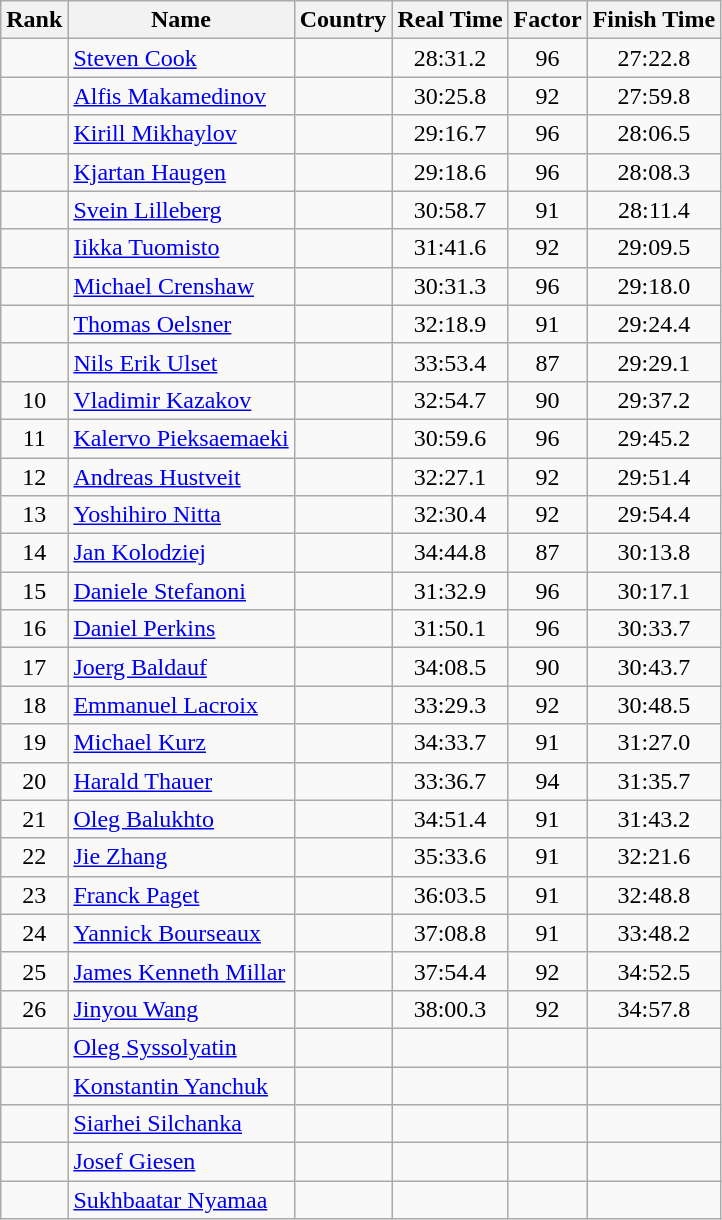<table class="wikitable sortable" style="text-align:center">
<tr>
<th>Rank</th>
<th>Name</th>
<th>Country</th>
<th>Real Time</th>
<th>Factor</th>
<th>Finish Time</th>
</tr>
<tr>
<td></td>
<td align=left><a href='#'>Steven Cook</a></td>
<td align=left></td>
<td>28:31.2</td>
<td>96</td>
<td>27:22.8</td>
</tr>
<tr>
<td></td>
<td align=left><a href='#'>Alfis Makamedinov</a></td>
<td align=left></td>
<td>30:25.8</td>
<td>92</td>
<td>27:59.8</td>
</tr>
<tr>
<td></td>
<td align=left><a href='#'>Kirill Mikhaylov</a></td>
<td align=left></td>
<td>29:16.7</td>
<td>96</td>
<td>28:06.5</td>
</tr>
<tr>
<td></td>
<td align=left><a href='#'>Kjartan Haugen</a></td>
<td align=left></td>
<td>29:18.6</td>
<td>96</td>
<td>28:08.3</td>
</tr>
<tr>
<td></td>
<td align=left><a href='#'>Svein Lilleberg</a></td>
<td align=left></td>
<td>30:58.7</td>
<td>91</td>
<td>28:11.4</td>
</tr>
<tr>
<td></td>
<td align=left><a href='#'>Iikka Tuomisto</a></td>
<td align=left></td>
<td>31:41.6</td>
<td>92</td>
<td>29:09.5</td>
</tr>
<tr>
<td></td>
<td align=left><a href='#'>Michael Crenshaw</a></td>
<td align=left></td>
<td>30:31.3</td>
<td>96</td>
<td>29:18.0</td>
</tr>
<tr>
<td></td>
<td align=left><a href='#'>Thomas Oelsner</a></td>
<td align=left></td>
<td>32:18.9</td>
<td>91</td>
<td>29:24.4</td>
</tr>
<tr>
<td></td>
<td align=left><a href='#'>Nils Erik Ulset</a></td>
<td align=left></td>
<td>33:53.4</td>
<td>87</td>
<td>29:29.1</td>
</tr>
<tr>
<td>10</td>
<td align=left><a href='#'>Vladimir Kazakov</a></td>
<td align=left></td>
<td>32:54.7</td>
<td>90</td>
<td>29:37.2</td>
</tr>
<tr>
<td>11</td>
<td align=left><a href='#'>Kalervo Pieksaemaeki</a></td>
<td align=left></td>
<td>30:59.6</td>
<td>96</td>
<td>29:45.2</td>
</tr>
<tr>
<td>12</td>
<td align=left><a href='#'>Andreas Hustveit</a></td>
<td align=left></td>
<td>32:27.1</td>
<td>92</td>
<td>29:51.4</td>
</tr>
<tr>
<td>13</td>
<td align=left><a href='#'>Yoshihiro Nitta</a></td>
<td align=left></td>
<td>32:30.4</td>
<td>92</td>
<td>29:54.4</td>
</tr>
<tr>
<td>14</td>
<td align=left><a href='#'>Jan Kolodziej</a></td>
<td align=left></td>
<td>34:44.8</td>
<td>87</td>
<td>30:13.8</td>
</tr>
<tr>
<td>15</td>
<td align=left><a href='#'>Daniele Stefanoni</a></td>
<td align=left></td>
<td>31:32.9</td>
<td>96</td>
<td>30:17.1</td>
</tr>
<tr>
<td>16</td>
<td align=left><a href='#'>Daniel Perkins</a></td>
<td align=left></td>
<td>31:50.1</td>
<td>96</td>
<td>30:33.7</td>
</tr>
<tr>
<td>17</td>
<td align=left><a href='#'>Joerg Baldauf</a></td>
<td align=left></td>
<td>34:08.5</td>
<td>90</td>
<td>30:43.7</td>
</tr>
<tr>
<td>18</td>
<td align=left><a href='#'>Emmanuel Lacroix</a></td>
<td align=left></td>
<td>33:29.3</td>
<td>92</td>
<td>30:48.5</td>
</tr>
<tr>
<td>19</td>
<td align=left><a href='#'>Michael Kurz</a></td>
<td align=left></td>
<td>34:33.7</td>
<td>91</td>
<td>31:27.0</td>
</tr>
<tr>
<td>20</td>
<td align=left><a href='#'>Harald Thauer</a></td>
<td align=left></td>
<td>33:36.7</td>
<td>94</td>
<td>31:35.7</td>
</tr>
<tr>
<td>21</td>
<td align=left><a href='#'>Oleg Balukhto</a></td>
<td align=left></td>
<td>34:51.4</td>
<td>91</td>
<td>31:43.2</td>
</tr>
<tr>
<td>22</td>
<td align=left><a href='#'>Jie Zhang</a></td>
<td align=left></td>
<td>35:33.6</td>
<td>91</td>
<td>32:21.6</td>
</tr>
<tr>
<td>23</td>
<td align=left><a href='#'>Franck Paget</a></td>
<td align=left></td>
<td>36:03.5</td>
<td>91</td>
<td>32:48.8</td>
</tr>
<tr>
<td>24</td>
<td align=left><a href='#'>Yannick Bourseaux</a></td>
<td align=left></td>
<td>37:08.8</td>
<td>91</td>
<td>33:48.2</td>
</tr>
<tr>
<td>25</td>
<td align=left><a href='#'>James Kenneth Millar</a></td>
<td align=left></td>
<td>37:54.4</td>
<td>92</td>
<td>34:52.5</td>
</tr>
<tr>
<td>26</td>
<td align=left><a href='#'>Jinyou Wang</a></td>
<td align=left></td>
<td>38:00.3</td>
<td>92</td>
<td>34:57.8</td>
</tr>
<tr>
<td></td>
<td align=left><a href='#'>Oleg Syssolyatin</a></td>
<td align=left></td>
<td></td>
<td></td>
<td></td>
</tr>
<tr>
<td></td>
<td align=left><a href='#'>Konstantin Yanchuk</a></td>
<td align=left></td>
<td></td>
<td></td>
<td></td>
</tr>
<tr>
<td></td>
<td align=left><a href='#'>Siarhei Silchanka</a></td>
<td align=left></td>
<td></td>
<td></td>
<td></td>
</tr>
<tr>
<td></td>
<td align=left><a href='#'>Josef Giesen</a></td>
<td align=left></td>
<td></td>
<td></td>
<td></td>
</tr>
<tr>
<td></td>
<td align=left><a href='#'>Sukhbaatar Nyamaa</a></td>
<td align=left></td>
<td></td>
<td></td>
<td></td>
</tr>
</table>
